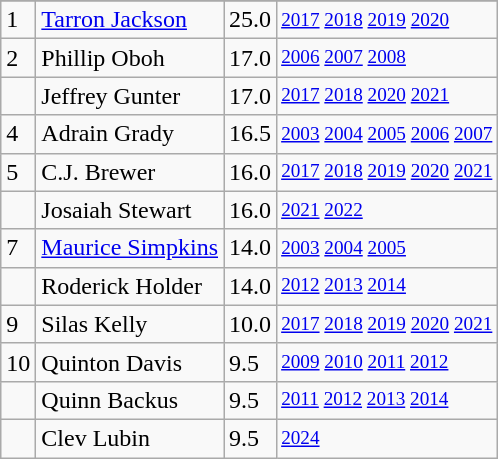<table class="wikitable">
<tr>
</tr>
<tr>
<td>1</td>
<td><a href='#'>Tarron Jackson</a></td>
<td>25.0</td>
<td style="font-size:80%;"><a href='#'>2017</a> <a href='#'>2018</a> <a href='#'>2019</a> <a href='#'>2020</a></td>
</tr>
<tr>
<td>2</td>
<td>Phillip Oboh</td>
<td>17.0</td>
<td style="font-size:80%;"><a href='#'>2006</a> <a href='#'>2007</a> <a href='#'>2008</a></td>
</tr>
<tr>
<td></td>
<td>Jeffrey Gunter</td>
<td>17.0</td>
<td style="font-size:80%;"><a href='#'>2017</a> <a href='#'>2018</a> <a href='#'>2020</a> <a href='#'>2021</a></td>
</tr>
<tr>
<td>4</td>
<td>Adrain Grady</td>
<td>16.5</td>
<td style="font-size:80%;"><a href='#'>2003</a> <a href='#'>2004</a> <a href='#'>2005</a> <a href='#'>2006</a> <a href='#'>2007</a></td>
</tr>
<tr>
<td>5</td>
<td>C.J. Brewer</td>
<td>16.0</td>
<td style="font-size:80%;"><a href='#'>2017</a> <a href='#'>2018</a> <a href='#'>2019</a> <a href='#'>2020</a> <a href='#'>2021</a></td>
</tr>
<tr>
<td></td>
<td>Josaiah Stewart</td>
<td>16.0</td>
<td style="font-size:80%;"><a href='#'>2021</a> <a href='#'>2022</a></td>
</tr>
<tr>
<td>7</td>
<td><a href='#'>Maurice Simpkins</a></td>
<td>14.0</td>
<td style="font-size:80%;"><a href='#'>2003</a> <a href='#'>2004</a> <a href='#'>2005</a></td>
</tr>
<tr>
<td></td>
<td>Roderick Holder</td>
<td>14.0</td>
<td style="font-size:80%;"><a href='#'>2012</a> <a href='#'>2013</a> <a href='#'>2014</a></td>
</tr>
<tr>
<td>9</td>
<td>Silas Kelly</td>
<td>10.0</td>
<td style="font-size:80%;"><a href='#'>2017</a> <a href='#'>2018</a> <a href='#'>2019</a> <a href='#'>2020</a> <a href='#'>2021</a></td>
</tr>
<tr>
<td>10</td>
<td>Quinton Davis</td>
<td>9.5</td>
<td style="font-size:80%;"><a href='#'>2009</a> <a href='#'>2010</a> <a href='#'>2011</a> <a href='#'>2012</a></td>
</tr>
<tr>
<td></td>
<td>Quinn Backus</td>
<td>9.5</td>
<td style="font-size:80%;"><a href='#'>2011</a> <a href='#'>2012</a> <a href='#'>2013</a> <a href='#'>2014</a></td>
</tr>
<tr>
<td></td>
<td>Clev Lubin</td>
<td>9.5</td>
<td style="font-size:80%;"><a href='#'>2024</a></td>
</tr>
</table>
